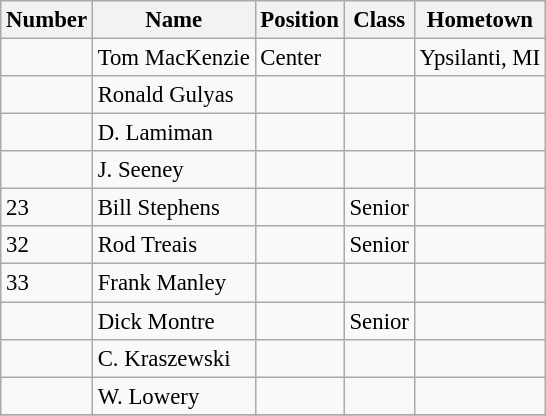<table class="wikitable" style="font-size: 95%;">
<tr>
<th>Number</th>
<th>Name</th>
<th>Position</th>
<th>Class</th>
<th>Hometown</th>
</tr>
<tr>
<td></td>
<td>Tom MacKenzie</td>
<td>Center</td>
<td></td>
<td>Ypsilanti, MI</td>
</tr>
<tr>
<td></td>
<td>Ronald Gulyas</td>
<td></td>
<td></td>
<td></td>
</tr>
<tr>
<td></td>
<td>D. Lamiman</td>
<td></td>
<td></td>
<td></td>
</tr>
<tr>
<td></td>
<td>J. Seeney</td>
<td></td>
<td></td>
<td></td>
</tr>
<tr>
<td>23</td>
<td>Bill Stephens</td>
<td></td>
<td>Senior</td>
<td></td>
</tr>
<tr>
<td>32</td>
<td>Rod Treais</td>
<td></td>
<td>Senior</td>
<td></td>
</tr>
<tr>
<td>33</td>
<td>Frank Manley</td>
<td></td>
<td></td>
<td></td>
</tr>
<tr>
<td></td>
<td>Dick Montre</td>
<td></td>
<td>Senior</td>
<td></td>
</tr>
<tr>
<td></td>
<td>C. Kraszewski</td>
<td></td>
<td></td>
<td></td>
</tr>
<tr>
<td></td>
<td>W. Lowery</td>
<td></td>
<td></td>
<td></td>
</tr>
<tr>
</tr>
</table>
